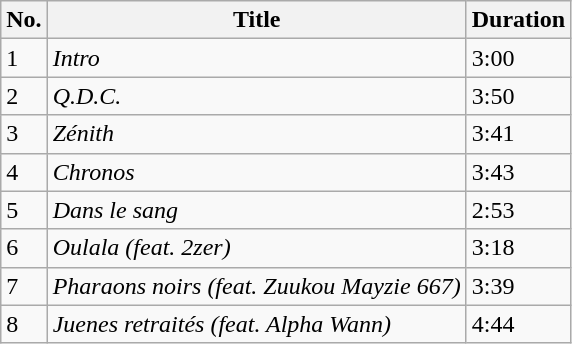<table class="wikitable">
<tr>
<th>No.</th>
<th>Title</th>
<th>Duration</th>
</tr>
<tr>
<td>1</td>
<td><em>Intro</em></td>
<td>3:00</td>
</tr>
<tr>
<td>2</td>
<td><em>Q.D.C.</em></td>
<td>3:50</td>
</tr>
<tr>
<td>3</td>
<td><em>Zénith</em></td>
<td>3:41</td>
</tr>
<tr>
<td>4</td>
<td><em>Chronos</em></td>
<td>3:43</td>
</tr>
<tr>
<td>5</td>
<td><em>Dans le sang</em></td>
<td>2:53</td>
</tr>
<tr>
<td>6</td>
<td><em>Oulala (feat. 2zer)</em></td>
<td>3:18</td>
</tr>
<tr>
<td>7</td>
<td><em>Pharaons noirs (feat. Zuukou Mayzie 667)</em></td>
<td>3:39</td>
</tr>
<tr>
<td>8</td>
<td><em>Juenes retraités (feat. Alpha Wann)</em></td>
<td>4:44</td>
</tr>
</table>
